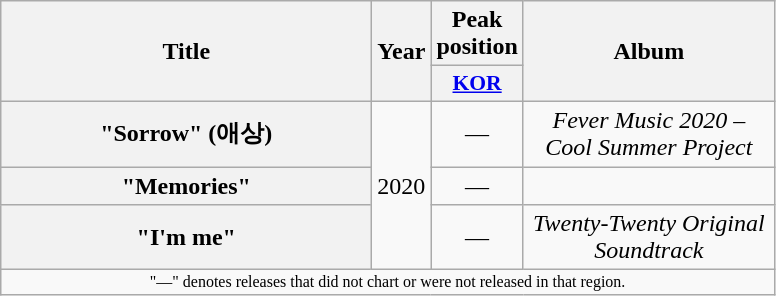<table class="wikitable plainrowheaders" style="text-align:center">
<tr>
<th scope="col" rowspan="2" style="width:15em">Title</th>
<th scope="col" rowspan="2" style="width:2em">Year</th>
<th scope="col">Peak position</th>
<th scope="col" rowspan="2" style="width:10em">Album</th>
</tr>
<tr>
<th scope="col" style="width:3em;font-size:90%"><a href='#'>KOR</a><br></th>
</tr>
<tr>
<th scope="row">"Sorrow" (애상)<br> </th>
<td rowspan="3">2020</td>
<td>—</td>
<td><em>Fever Music 2020 – Cool Summer Project</em></td>
</tr>
<tr>
<th scope="row">"Memories" <br></th>
<td>—</td>
<td></td>
</tr>
<tr>
<th scope="row">"I'm me" <br></th>
<td>—</td>
<td><em>Twenty-Twenty Original Soundtrack</em></td>
</tr>
<tr>
<td colspan="6" style="font-size:8pt">"—" denotes releases that did not chart or were not released in that region.</td>
</tr>
</table>
